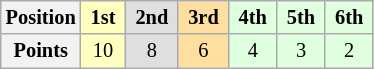<table class="wikitable" style="font-size:85%; text-align:center">
<tr>
<th>Position</th>
<td style="background:#ffffbf;"> <strong>1st</strong> </td>
<td style="background:#dfdfdf;"> <strong>2nd</strong> </td>
<td style="background:#ffdf9f;"> <strong>3rd</strong> </td>
<td style="background:#dfffdf;"> <strong>4th</strong> </td>
<td style="background:#dfffdf;"> <strong>5th</strong> </td>
<td style="background:#dfffdf;"> <strong>6th</strong> </td>
</tr>
<tr>
<th>Points</th>
<td style="background:#ffffbf;">10</td>
<td style="background:#dfdfdf;">8</td>
<td style="background:#ffdf9f;">6</td>
<td style="background:#dfffdf;">4</td>
<td style="background:#dfffdf;">3</td>
<td style="background:#dfffdf;">2</td>
</tr>
</table>
